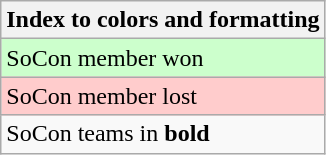<table class="wikitable">
<tr>
<th>Index to colors and formatting</th>
</tr>
<tr bgcolor= #ccffcc>
<td>SoCon member won</td>
</tr>
<tr bgcolor=#ffcccc>
<td>SoCon member lost</td>
</tr>
<tr>
<td>SoCon teams in <strong>bold</strong></td>
</tr>
</table>
